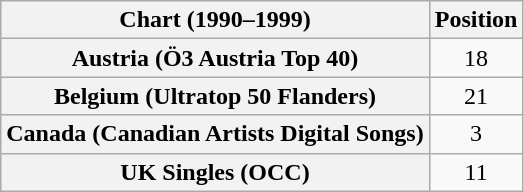<table class="wikitable sortable plainrowheaders" style="text-align:center">
<tr>
<th scope="col">Chart (1990–1999)</th>
<th scope="col">Position</th>
</tr>
<tr>
<th scope="row">Austria (Ö3 Austria Top 40)</th>
<td>18</td>
</tr>
<tr>
<th scope="row">Belgium (Ultratop 50 Flanders)</th>
<td>21</td>
</tr>
<tr>
<th scope="row">Canada (Canadian Artists Digital Songs)</th>
<td>3</td>
</tr>
<tr>
<th scope="row">UK Singles (OCC)</th>
<td>11</td>
</tr>
</table>
